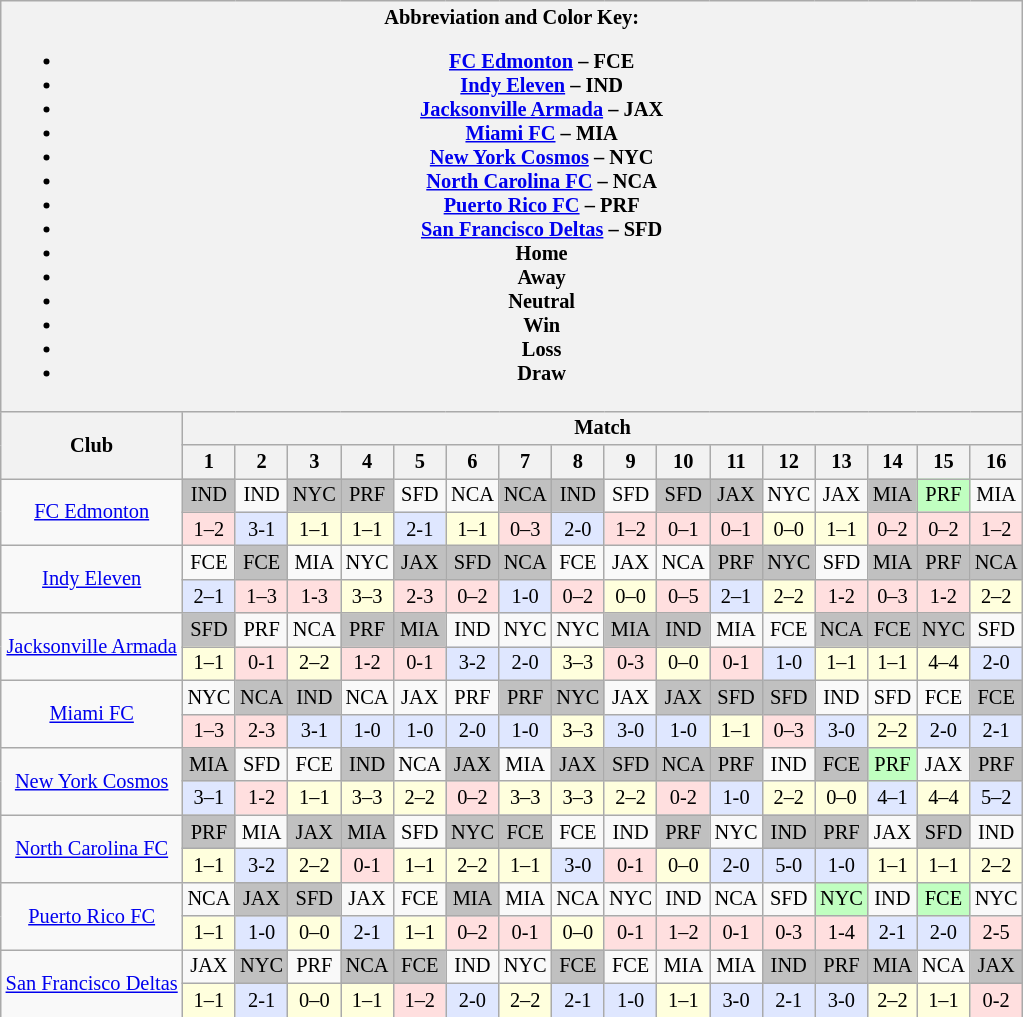<table class="wikitable" style="text-align:center; font-size: 85%">
<tr>
<th colspan="17">Abbreviation and Color Key:<br><ul><li><a href='#'>FC Edmonton</a> – FCE</li><li><a href='#'>Indy Eleven</a> – IND</li><li><a href='#'>Jacksonville Armada</a> – JAX</li><li><a href='#'>Miami FC</a> – MIA</li><li><a href='#'>New York Cosmos</a> – NYC</li><li><a href='#'>North Carolina FC</a> – NCA</li><li><a href='#'>Puerto Rico FC</a> – PRF</li><li><a href='#'>San Francisco Deltas</a> – SFD</li><li><span>Home</span></li><li><span>Away</span></li><li><span>Neutral</span></li><li><span>Win</span></li><li><span>Loss</span></li><li><span>Draw</span> </li></ul></th>
</tr>
<tr>
<th rowspan="2">Club</th>
<th colspan="16">Match</th>
</tr>
<tr>
<th>1</th>
<th>2</th>
<th>3</th>
<th>4</th>
<th>5</th>
<th>6</th>
<th>7</th>
<th>8</th>
<th>9</th>
<th>10</th>
<th>11</th>
<th>12</th>
<th>13</th>
<th>14</th>
<th>15</th>
<th>16<br></th>
</tr>
<tr>
<td rowspan="2"><a href='#'>FC Edmonton</a></td>
<td bgcolor=#C0C0C0>IND</td>
<td>IND</td>
<td bgcolor=#C0C0C0>NYC</td>
<td bgcolor=#C0C0C0>PRF</td>
<td>SFD</td>
<td>NCA</td>
<td bgcolor=#C0C0C0>NCA</td>
<td bgcolor=#C0C0C0>IND</td>
<td>SFD</td>
<td bgcolor=#C0C0C0>SFD</td>
<td bgcolor=#C0C0C0>JAX</td>
<td>NYC</td>
<td>JAX</td>
<td bgcolor=#C0C0C0>MIA</td>
<td bgcolor=#C0FFC0>PRF</td>
<td>MIA</td>
</tr>
<tr>
<td bgcolor=#FFDFDF>1–2</td>
<td bgcolor=#DFE7FF>3-1</td>
<td bgcolor=#FFFFDD>1–1</td>
<td bgcolor=#FFFFDD>1–1</td>
<td bgcolor=#DFE7FF>2-1</td>
<td bgcolor=#FFFFDD>1–1</td>
<td bgcolor=#FFDFDF>0–3</td>
<td bgcolor=#DFE7FF>2-0</td>
<td bgcolor=#FFDFDF>1–2</td>
<td bgcolor=#FFDFDF>0–1</td>
<td bgcolor=#FFDFDF>0–1</td>
<td bgcolor=#FFFFDD>0–0</td>
<td bgcolor=#FFFFDD>1–1</td>
<td bgcolor=#FFDFDF>0–2</td>
<td bgcolor=#FFDFDF>0–2</td>
<td bgcolor=#FFDFDF>1–2</td>
</tr>
<tr>
<td rowspan="2"><a href='#'>Indy Eleven</a></td>
<td>FCE</td>
<td bgcolor=#C0C0C0>FCE</td>
<td>MIA</td>
<td>NYC</td>
<td bgcolor=#C0C0C0>JAX</td>
<td bgcolor=#C0C0C0>SFD</td>
<td bgcolor=#C0C0C0>NCA</td>
<td>FCE</td>
<td>JAX</td>
<td>NCA</td>
<td bgcolor=#C0C0C0>PRF</td>
<td bgcolor=#C0C0C0>NYC</td>
<td>SFD</td>
<td bgcolor=#C0C0C0>MIA</td>
<td bgcolor=#C0C0C0>PRF</td>
<td bgcolor=#C0C0C0>NCA</td>
</tr>
<tr>
<td bgcolor=#DFE7FF>2–1</td>
<td bgcolor=#FFDFDF>1–3</td>
<td bgcolor=#FFDFDF>1-3</td>
<td bgcolor=#FFFFDD>3–3</td>
<td bgcolor=#FFDFDF>2-3</td>
<td bgcolor=#FFDFDF>0–2</td>
<td bgcolor=#DFE7FF>1-0</td>
<td bgcolor=#FFDFDF>0–2</td>
<td bgcolor=#FFFFDD>0–0</td>
<td bgcolor=#FFDFDF>0–5</td>
<td bgcolor=#DFE7FF>2–1</td>
<td bgcolor=#FFFFDD>2–2</td>
<td bgcolor=#FFDFDF>1-2</td>
<td bgcolor=#FFDFDF>0–3</td>
<td bgcolor=#FFDFDF>1-2</td>
<td bgcolor=#FFFFDD>2–2</td>
</tr>
<tr>
<td rowspan="2"><a href='#'>Jacksonville Armada</a></td>
<td bgcolor=#C0C0C0>SFD</td>
<td>PRF</td>
<td>NCA</td>
<td bgcolor=#C0C0C0>PRF</td>
<td bgcolor=#C0C0C0>MIA</td>
<td>IND</td>
<td>NYC</td>
<td>NYC</td>
<td bgcolor=#C0C0C0>MIA</td>
<td bgcolor=#C0C0C0>IND</td>
<td>MIA</td>
<td>FCE</td>
<td bgcolor=#C0C0C0>NCA</td>
<td bgcolor=#C0C0C0>FCE</td>
<td bgcolor=#C0C0C0>NYC</td>
<td>SFD</td>
</tr>
<tr>
<td bgcolor=#FFFFDD>1–1</td>
<td bgcolor=#FFDFDF>0-1</td>
<td bgcolor=#FFFFDD>2–2</td>
<td bgcolor=#FFDFDF>1-2</td>
<td bgcolor=#FFDFDF>0-1</td>
<td bgcolor=#DFE7FF>3-2</td>
<td bgcolor=#DFE7FF>2-0</td>
<td bgcolor=#FFFFDD>3–3</td>
<td bgcolor=#FFDFDF>0-3</td>
<td bgcolor=#FFFFDD>0–0</td>
<td bgcolor=#FFDFDF>0-1</td>
<td bgcolor=#DFE7FF>1-0</td>
<td bgcolor=#FFFFDD>1–1</td>
<td bgcolor=#FFFFDD>1–1</td>
<td bgcolor=#FFFFDD>4–4</td>
<td bgcolor=#DFE7FF>2-0</td>
</tr>
<tr>
<td rowspan="2"><a href='#'>Miami FC</a></td>
<td>NYC</td>
<td bgcolor=#C0C0C0>NCA</td>
<td bgcolor=#C0C0C0>IND</td>
<td>NCA</td>
<td>JAX</td>
<td>PRF</td>
<td bgcolor=#C0C0C0>PRF</td>
<td bgcolor=#C0C0C0>NYC</td>
<td>JAX</td>
<td bgcolor=#C0C0C0>JAX</td>
<td bgcolor=#C0C0C0>SFD</td>
<td bgcolor=#C0C0C0>SFD</td>
<td>IND</td>
<td>SFD</td>
<td>FCE</td>
<td bgcolor=#C0C0C0>FCE</td>
</tr>
<tr>
<td bgcolor=#FFDFDF>1–3</td>
<td bgcolor=#FFDFDF>2-3</td>
<td bgcolor=#DFE7FF>3-1</td>
<td bgcolor=#DFE7FF>1-0</td>
<td bgcolor=#DFE7FF>1-0</td>
<td bgcolor=#DFE7FF>2-0</td>
<td bgcolor=#DFE7FF>1-0</td>
<td bgcolor=#FFFFDD>3–3</td>
<td bgcolor=#DFE7FF>3-0</td>
<td bgcolor=#DFE7FF>1-0</td>
<td bgcolor=#FFFFDD>1–1</td>
<td bgcolor=#FFDFDF>0–3</td>
<td bgcolor=#DFE7FF>3-0</td>
<td bgcolor=#FFFFDD>2–2</td>
<td bgcolor=#DFE7FF>2-0</td>
<td bgcolor=#DFE7FF>2-1</td>
</tr>
<tr>
<td rowspan="2"><a href='#'>New York Cosmos</a></td>
<td bgcolor=#C0C0C0>MIA</td>
<td>SFD</td>
<td>FCE</td>
<td bgcolor=#C0C0C0>IND</td>
<td>NCA</td>
<td bgcolor=#C0C0C0>JAX</td>
<td>MIA</td>
<td bgcolor=#C0C0C0>JAX</td>
<td bgcolor=#C0C0C0>SFD</td>
<td bgcolor=#C0C0C0>NCA</td>
<td bgcolor=#C0C0C0>PRF</td>
<td>IND</td>
<td bgcolor=#C0C0C0>FCE</td>
<td bgcolor=#C0FFC0>PRF</td>
<td>JAX</td>
<td bgcolor=#C0C0C0>PRF</td>
</tr>
<tr>
<td bgcolor=#DFE7FF>3–1</td>
<td bgcolor=#FFDFDF>1-2</td>
<td bgcolor=#FFFFDD>1–1</td>
<td bgcolor=#FFFFDD>3–3</td>
<td bgcolor=#FFFFDD>2–2</td>
<td bgcolor=#FFDFDF>0–2</td>
<td bgcolor=#FFFFDD>3–3</td>
<td bgcolor=#FFFFDD>3–3</td>
<td bgcolor=#FFFFDD>2–2</td>
<td bgcolor=#FFDFDF>0-2</td>
<td bgcolor=#DFE7FF>1-0</td>
<td bgcolor=#FFFFDD>2–2</td>
<td bgcolor=#FFFFDD>0–0</td>
<td bgcolor=#DFE7FF>4–1</td>
<td bgcolor=#FFFFDD>4–4</td>
<td bgcolor=#DFE7FF>5–2</td>
</tr>
<tr>
<td rowspan="2"><a href='#'>North Carolina FC</a></td>
<td bgcolor=#C0C0C0>PRF</td>
<td>MIA</td>
<td bgcolor=#C0C0C0>JAX</td>
<td bgcolor=#C0C0C0>MIA</td>
<td>SFD</td>
<td bgcolor=#C0C0C0>NYC</td>
<td bgcolor=#C0C0C0>FCE</td>
<td>FCE</td>
<td>IND</td>
<td bgcolor=#C0C0C0>PRF</td>
<td>NYC</td>
<td bgcolor=#C0C0C0>IND</td>
<td bgcolor=#C0C0C0>PRF</td>
<td>JAX</td>
<td bgcolor=#C0C0C0>SFD</td>
<td>IND</td>
</tr>
<tr>
<td bgcolor=#FFFFDD>1–1</td>
<td bgcolor=#DFE7FF>3-2</td>
<td bgcolor=#FFFFDD>2–2</td>
<td bgcolor=#FFDFDF>0-1</td>
<td bgcolor=#FFFFDD>1–1</td>
<td bgcolor=#FFFFDD>2–2</td>
<td bgcolor=#FFFFDD>1–1</td>
<td bgcolor=#DFE7FF>3-0</td>
<td bgcolor=#FFDFDF>0-1</td>
<td bgcolor=#FFFFDD>0–0</td>
<td bgcolor=#DFE7FF>2-0</td>
<td bgcolor=#DFE7FF>5-0</td>
<td bgcolor=#DFE7FF>1-0</td>
<td bgcolor=#FFFFDD>1–1</td>
<td bgcolor=#FFFFDD>1–1</td>
<td bgcolor=#FFFFDD>2–2</td>
</tr>
<tr>
<td rowspan="2"><a href='#'>Puerto Rico FC</a></td>
<td>NCA</td>
<td bgcolor=#C0C0C0>JAX</td>
<td bgcolor=#C0C0C0>SFD</td>
<td>JAX</td>
<td>FCE</td>
<td bgcolor=#C0C0C0>MIA</td>
<td>MIA</td>
<td>NCA</td>
<td>NYC</td>
<td>IND</td>
<td>NCA</td>
<td>SFD</td>
<td bgcolor=#C0FFC0>NYC</td>
<td>IND</td>
<td bgcolor=#C0FFC0>FCE</td>
<td>NYC</td>
</tr>
<tr>
<td bgcolor=#FFFFDD>1–1</td>
<td bgcolor=#DFE7FF>1-0</td>
<td bgcolor=#FFFFDD>0–0</td>
<td bgcolor=#DFE7FF>2-1</td>
<td bgcolor=#FFFFDD>1–1</td>
<td bgcolor=#FFDFDF>0–2</td>
<td bgcolor=#FFDFDF>0-1</td>
<td bgcolor=#FFFFDD>0–0</td>
<td bgcolor=#FFDFDF>0-1</td>
<td bgcolor=#FFDFDF>1–2</td>
<td bgcolor=#FFDFDF>0-1</td>
<td bgcolor=#FFDFDF>0-3</td>
<td bgcolor=#FFDFDF>1-4</td>
<td bgcolor=#DFE7FF>2-1</td>
<td bgcolor=#DFE7FF>2-0</td>
<td bgcolor=#FFDFDF>2-5</td>
</tr>
<tr>
<td rowspan="2"><a href='#'>San Francisco Deltas</a></td>
<td>JAX</td>
<td bgcolor=#C0C0C0>NYC</td>
<td>PRF</td>
<td bgcolor=#C0C0C0>NCA</td>
<td bgcolor=#C0C0C0>FCE</td>
<td>IND</td>
<td>NYC</td>
<td bgcolor=#C0C0C0>FCE</td>
<td>FCE</td>
<td>MIA</td>
<td>MIA</td>
<td bgcolor=#C0C0C0>IND</td>
<td bgcolor=#C0C0C0>PRF</td>
<td bgcolor=#C0C0C0>MIA</td>
<td>NCA</td>
<td bgcolor=#C0C0C0>JAX</td>
</tr>
<tr>
<td bgcolor=#FFFFDD>1–1</td>
<td bgcolor=#DFE7FF>2-1</td>
<td bgcolor=#FFFFDD>0–0</td>
<td bgcolor=#FFFFDD>1–1</td>
<td bgcolor=#FFDFDF>1–2</td>
<td bgcolor=#DFE7FF>2-0</td>
<td bgcolor=#FFFFDD>2–2</td>
<td bgcolor=#DFE7FF>2-1</td>
<td bgcolor=#DFE7FF>1-0</td>
<td bgcolor=#FFFFDD>1–1</td>
<td bgcolor=#DFE7FF>3-0</td>
<td bgcolor=#DFE7FF>2-1</td>
<td bgcolor=#DFE7FF>3-0</td>
<td bgcolor=#FFFFDD>2–2</td>
<td bgcolor=#FFFFDD>1–1</td>
<td bgcolor=#FFDFDF>0-2</td>
</tr>
<tr>
</tr>
</table>
